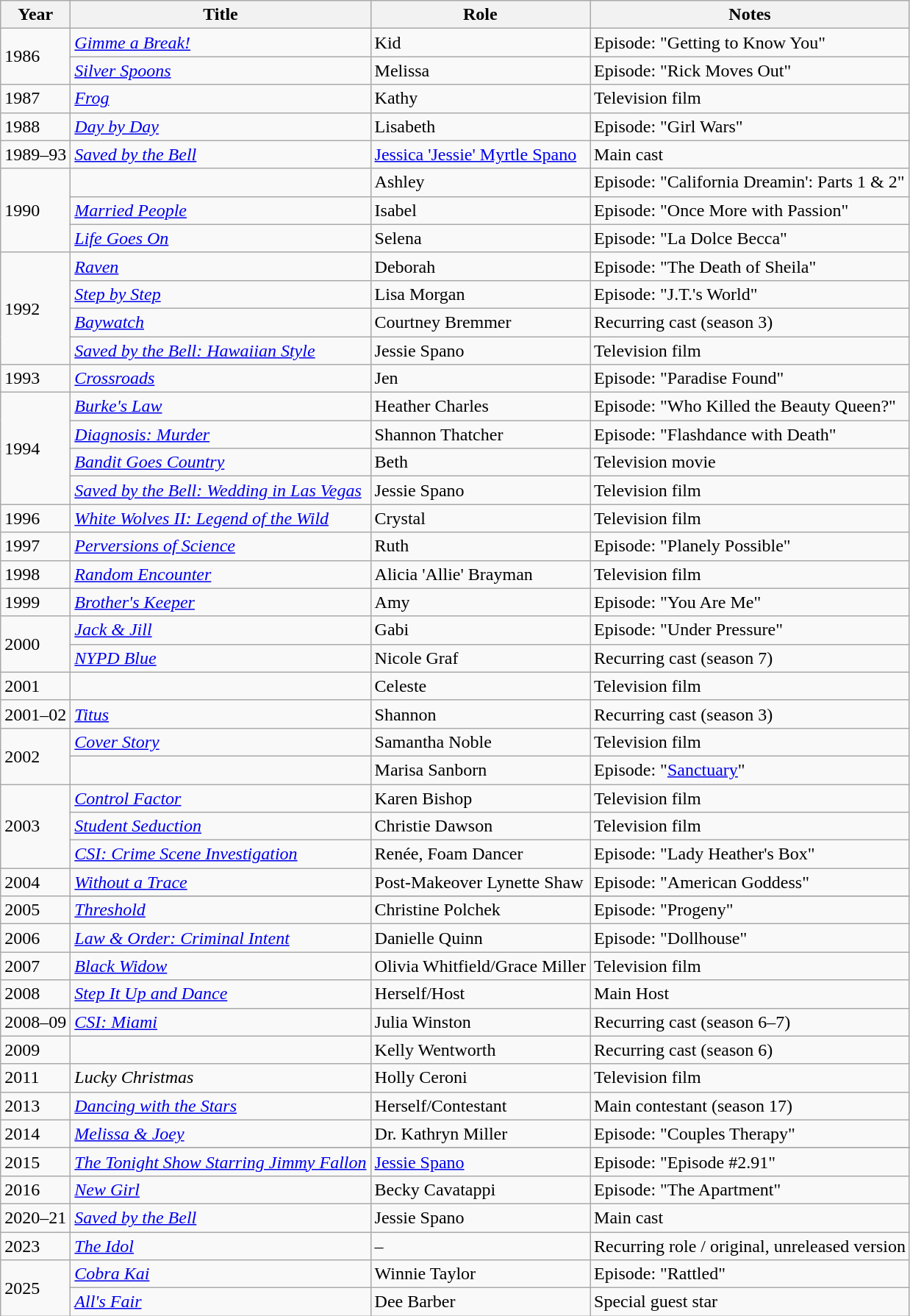<table class="wikitable sortable">
<tr>
<th>Year</th>
<th>Title</th>
<th>Role</th>
<th>Notes</th>
</tr>
<tr>
<td rowspan="2">1986</td>
<td><em><a href='#'>Gimme a Break!</a></em></td>
<td>Kid</td>
<td>Episode: "Getting to Know You"</td>
</tr>
<tr>
<td><em><a href='#'>Silver Spoons</a></em></td>
<td>Melissa</td>
<td>Episode: "Rick Moves Out"</td>
</tr>
<tr>
<td>1987</td>
<td><em><a href='#'>Frog</a></em></td>
<td>Kathy</td>
<td>Television film</td>
</tr>
<tr>
<td>1988</td>
<td><em><a href='#'>Day by Day</a></em></td>
<td>Lisabeth</td>
<td>Episode: "Girl Wars"</td>
</tr>
<tr>
<td>1989–93</td>
<td><em><a href='#'>Saved by the Bell</a></em></td>
<td><a href='#'>Jessica 'Jessie' Myrtle Spano</a></td>
<td>Main cast</td>
</tr>
<tr>
<td rowspan="3">1990</td>
<td><em></em></td>
<td>Ashley</td>
<td>Episode: "California Dreamin': Parts 1 & 2"</td>
</tr>
<tr>
<td><em><a href='#'>Married People</a></em></td>
<td>Isabel</td>
<td>Episode: "Once More with Passion"</td>
</tr>
<tr>
<td><em><a href='#'>Life Goes On</a></em></td>
<td>Selena</td>
<td>Episode: "La Dolce Becca"</td>
</tr>
<tr>
<td rowspan="4">1992</td>
<td><em><a href='#'>Raven</a></em></td>
<td>Deborah</td>
<td>Episode: "The Death of Sheila"</td>
</tr>
<tr>
<td><em><a href='#'>Step by Step</a></em></td>
<td>Lisa Morgan</td>
<td>Episode: "J.T.'s World"</td>
</tr>
<tr>
<td><em><a href='#'>Baywatch</a></em></td>
<td>Courtney Bremmer</td>
<td>Recurring cast (season 3)</td>
</tr>
<tr>
<td><em><a href='#'>Saved by the Bell: Hawaiian Style</a></em></td>
<td>Jessie Spano</td>
<td>Television film</td>
</tr>
<tr>
<td>1993</td>
<td><em><a href='#'>Crossroads</a></em></td>
<td>Jen</td>
<td>Episode: "Paradise Found"</td>
</tr>
<tr>
<td rowspan="4">1994</td>
<td><em><a href='#'>Burke's Law</a></em></td>
<td>Heather Charles</td>
<td>Episode: "Who Killed the Beauty Queen?"</td>
</tr>
<tr>
<td><em><a href='#'>Diagnosis: Murder</a></em></td>
<td>Shannon Thatcher</td>
<td>Episode: "Flashdance with Death"</td>
</tr>
<tr>
<td><em><a href='#'>Bandit Goes Country</a></em></td>
<td>Beth</td>
<td>Television movie</td>
</tr>
<tr>
<td><em><a href='#'>Saved by the Bell: Wedding in Las Vegas</a></em></td>
<td>Jessie Spano</td>
<td>Television film</td>
</tr>
<tr>
<td>1996</td>
<td><em><a href='#'>White Wolves II: Legend of the Wild</a></em></td>
<td>Crystal</td>
<td>Television film</td>
</tr>
<tr>
<td>1997</td>
<td><em><a href='#'>Perversions of Science</a></em></td>
<td>Ruth</td>
<td>Episode: "Planely Possible"</td>
</tr>
<tr>
<td>1998</td>
<td><em><a href='#'>Random Encounter</a></em></td>
<td>Alicia 'Allie' Brayman</td>
<td>Television film</td>
</tr>
<tr>
<td>1999</td>
<td><em><a href='#'>Brother's Keeper</a></em></td>
<td>Amy</td>
<td>Episode: "You Are Me"</td>
</tr>
<tr>
<td rowspan="2">2000</td>
<td><em><a href='#'>Jack & Jill</a></em></td>
<td>Gabi</td>
<td>Episode: "Under Pressure"</td>
</tr>
<tr>
<td><em><a href='#'>NYPD Blue</a></em></td>
<td>Nicole Graf</td>
<td>Recurring cast (season 7)</td>
</tr>
<tr>
<td>2001</td>
<td><em></em></td>
<td>Celeste</td>
<td>Television film</td>
</tr>
<tr>
<td>2001–02</td>
<td><em><a href='#'>Titus</a></em></td>
<td>Shannon</td>
<td>Recurring cast (season 3)</td>
</tr>
<tr>
<td rowspan="2">2002</td>
<td><em><a href='#'>Cover Story</a></em></td>
<td>Samantha Noble</td>
<td>Television film</td>
</tr>
<tr>
<td><em></em></td>
<td>Marisa Sanborn</td>
<td>Episode: "<a href='#'>Sanctuary</a>"</td>
</tr>
<tr>
<td rowspan="3">2003</td>
<td><em><a href='#'>Control Factor</a></em></td>
<td>Karen Bishop</td>
<td>Television film</td>
</tr>
<tr>
<td><em><a href='#'>Student Seduction</a></em></td>
<td>Christie Dawson</td>
<td>Television film</td>
</tr>
<tr>
<td><em><a href='#'>CSI: Crime Scene Investigation</a></em></td>
<td>Renée, Foam Dancer</td>
<td>Episode: "Lady Heather's Box"</td>
</tr>
<tr>
<td>2004</td>
<td><em><a href='#'>Without a Trace</a></em></td>
<td>Post-Makeover Lynette Shaw</td>
<td>Episode: "American Goddess"</td>
</tr>
<tr>
<td rowspan="2">2005</td>
</tr>
<tr>
<td><em><a href='#'>Threshold</a></em></td>
<td>Christine Polchek</td>
<td>Episode: "Progeny"</td>
</tr>
<tr>
<td>2006</td>
<td><em><a href='#'>Law & Order: Criminal Intent</a></em></td>
<td>Danielle Quinn</td>
<td>Episode: "Dollhouse"</td>
</tr>
<tr>
<td>2007</td>
<td><em><a href='#'>Black Widow</a></em></td>
<td>Olivia Whitfield/Grace Miller</td>
<td>Television film</td>
</tr>
<tr>
<td>2008</td>
<td><em><a href='#'>Step It Up and Dance</a></em></td>
<td>Herself/Host</td>
<td>Main Host</td>
</tr>
<tr>
<td>2008–09</td>
<td><em><a href='#'>CSI: Miami</a></em></td>
<td>Julia Winston</td>
<td>Recurring cast (season 6–7)</td>
</tr>
<tr>
<td>2009</td>
<td><em></em></td>
<td>Kelly Wentworth</td>
<td>Recurring cast (season 6)</td>
</tr>
<tr>
<td>2011</td>
<td><em>Lucky Christmas</em></td>
<td>Holly Ceroni</td>
<td>Television film</td>
</tr>
<tr>
<td>2013</td>
<td><em><a href='#'>Dancing with the Stars</a></em></td>
<td>Herself/Contestant</td>
<td>Main contestant (season 17)</td>
</tr>
<tr>
<td>2014</td>
<td><em><a href='#'>Melissa & Joey</a></em></td>
<td>Dr. Kathryn Miller</td>
<td>Episode: "Couples Therapy"</td>
</tr>
<tr>
<td rowspan="2">2015</td>
</tr>
<tr>
<td><em><a href='#'>The Tonight Show Starring Jimmy Fallon</a></em></td>
<td><a href='#'>Jessie Spano</a></td>
<td>Episode: "Episode #2.91"</td>
</tr>
<tr>
<td>2016</td>
<td><em><a href='#'>New Girl</a></em></td>
<td>Becky Cavatappi</td>
<td>Episode: "The Apartment"</td>
</tr>
<tr>
<td>2020–21</td>
<td><em><a href='#'>Saved by the Bell</a></em></td>
<td>Jessie Spano</td>
<td>Main cast</td>
</tr>
<tr>
<td>2023</td>
<td><em><a href='#'>The Idol</a></em></td>
<td>–</td>
<td>Recurring role / original, unreleased version</td>
</tr>
<tr>
<td rowspan="2">2025</td>
<td><em><a href='#'>Cobra Kai</a></em></td>
<td>Winnie Taylor</td>
<td>Episode: "Rattled"</td>
</tr>
<tr>
<td><em><a href='#'>All's Fair</a></em></td>
<td>Dee Barber</td>
<td>Special guest star</td>
</tr>
</table>
